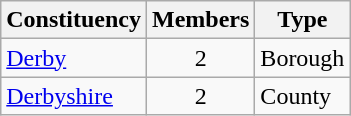<table class="wikitable sortable">
<tr>
<th>Constituency</th>
<th>Members</th>
<th>Type</th>
</tr>
<tr>
<td><a href='#'>Derby</a></td>
<td align="center">2</td>
<td>Borough</td>
</tr>
<tr>
<td><a href='#'>Derbyshire</a></td>
<td align="center">2</td>
<td>County</td>
</tr>
</table>
